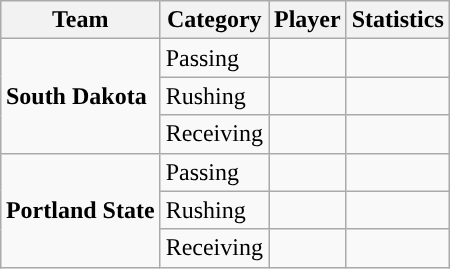<table class="wikitable" style="float: right;">
<tr>
<th>Team</th>
<th>Category</th>
<th>Player</th>
<th>Statistics</th>
</tr>
<tr>
<td rowspan=3><strong>South Dakota</strong></td>
<td>Passing</td>
<td></td>
<td></td>
</tr>
<tr>
<td>Rushing</td>
<td></td>
<td></td>
</tr>
<tr>
<td>Receiving</td>
<td></td>
<td></td>
</tr>
<tr>
<td rowspan=3><strong>Portland State</strong></td>
<td>Passing</td>
<td></td>
<td></td>
</tr>
<tr>
<td>Rushing</td>
<td></td>
<td></td>
</tr>
<tr>
<td>Receiving</td>
<td></td>
<td></td>
</tr>
</table>
